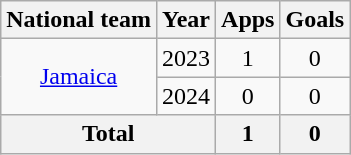<table class="wikitable" style="text-align: center;">
<tr>
<th>National team</th>
<th>Year</th>
<th>Apps</th>
<th>Goals</th>
</tr>
<tr>
<td rowspan="2"><a href='#'>Jamaica</a></td>
<td>2023</td>
<td>1</td>
<td>0</td>
</tr>
<tr>
<td>2024</td>
<td>0</td>
<td>0</td>
</tr>
<tr>
<th colspan="2">Total</th>
<th>1</th>
<th>0</th>
</tr>
</table>
